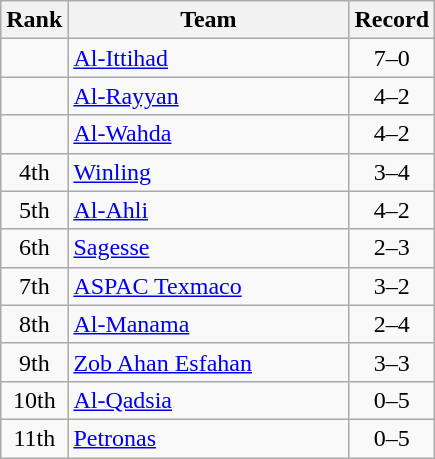<table class=wikitable style="text-align:center;">
<tr>
<th>Rank</th>
<th width=180>Team</th>
<th>Record</th>
</tr>
<tr>
<td></td>
<td align=left> <a href='#'>Al-Ittihad</a></td>
<td align=center>7–0</td>
</tr>
<tr>
<td></td>
<td align=left> <a href='#'>Al-Rayyan</a></td>
<td align=center>4–2</td>
</tr>
<tr>
<td></td>
<td align=left> <a href='#'>Al-Wahda</a></td>
<td align=center>4–2</td>
</tr>
<tr>
<td>4th</td>
<td align=left> <a href='#'>Winling</a></td>
<td align=center>3–4</td>
</tr>
<tr>
<td>5th</td>
<td align=left> <a href='#'>Al-Ahli</a></td>
<td align=center>4–2</td>
</tr>
<tr>
<td>6th</td>
<td align=left> <a href='#'>Sagesse</a></td>
<td align=center>2–3</td>
</tr>
<tr>
<td>7th</td>
<td align=left> <a href='#'>ASPAC Texmaco</a></td>
<td align=center>3–2</td>
</tr>
<tr>
<td>8th</td>
<td align=left> <a href='#'>Al-Manama</a></td>
<td align=center>2–4</td>
</tr>
<tr>
<td>9th</td>
<td align=left> <a href='#'>Zob Ahan Esfahan</a></td>
<td align=center>3–3</td>
</tr>
<tr>
<td>10th</td>
<td align=left> <a href='#'>Al-Qadsia</a></td>
<td align=center>0–5</td>
</tr>
<tr>
<td>11th</td>
<td align=left> <a href='#'>Petronas</a></td>
<td align=center>0–5</td>
</tr>
</table>
